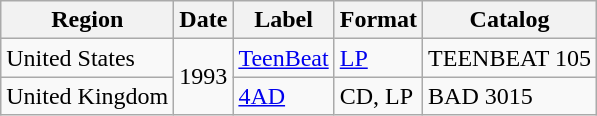<table class="wikitable">
<tr>
<th>Region</th>
<th>Date</th>
<th>Label</th>
<th>Format</th>
<th>Catalog</th>
</tr>
<tr>
<td>United States</td>
<td rowspan="2">1993</td>
<td><a href='#'>TeenBeat</a></td>
<td><a href='#'>LP</a></td>
<td>TEENBEAT 105</td>
</tr>
<tr>
<td>United Kingdom</td>
<td><a href='#'>4AD</a></td>
<td>CD, LP</td>
<td>BAD 3015</td>
</tr>
</table>
